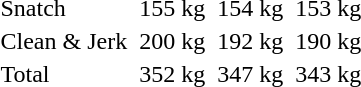<table>
<tr>
<td>Snatch</td>
<td></td>
<td>155 kg</td>
<td></td>
<td>154 kg</td>
<td></td>
<td>153 kg</td>
</tr>
<tr>
<td>Clean & Jerk</td>
<td></td>
<td>200 kg</td>
<td></td>
<td>192 kg</td>
<td></td>
<td>190 kg</td>
</tr>
<tr>
<td>Total</td>
<td></td>
<td>352 kg</td>
<td></td>
<td>347 kg</td>
<td></td>
<td>343 kg</td>
</tr>
</table>
